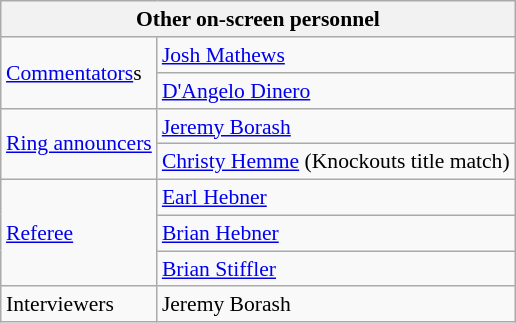<table align="right" class="wikitable" style="border:1px; font-size:90%; margin-left:1em;">
<tr>
<th colspan="2" width="250"><strong>Other on-screen personnel</strong></th>
</tr>
<tr>
<td rowspan=2><a href='#'>Commentators</a>s</td>
<td><a href='#'>Josh Mathews</a></td>
</tr>
<tr>
<td><a href='#'>D'Angelo Dinero</a></td>
</tr>
<tr>
<td rowspan=2><a href='#'>Ring announcers</a></td>
<td><a href='#'>Jeremy Borash</a></td>
</tr>
<tr>
<td><a href='#'>Christy Hemme</a> (Knockouts title match)</td>
</tr>
<tr>
<td rowspan=3><a href='#'>Referee</a></td>
<td><a href='#'>Earl Hebner</a></td>
</tr>
<tr>
<td><a href='#'>Brian Hebner</a></td>
</tr>
<tr>
<td><a href='#'>Brian Stiffler</a></td>
</tr>
<tr>
<td rowspan=1>Interviewers</td>
<td>Jeremy Borash</td>
</tr>
<tr>
</tr>
</table>
